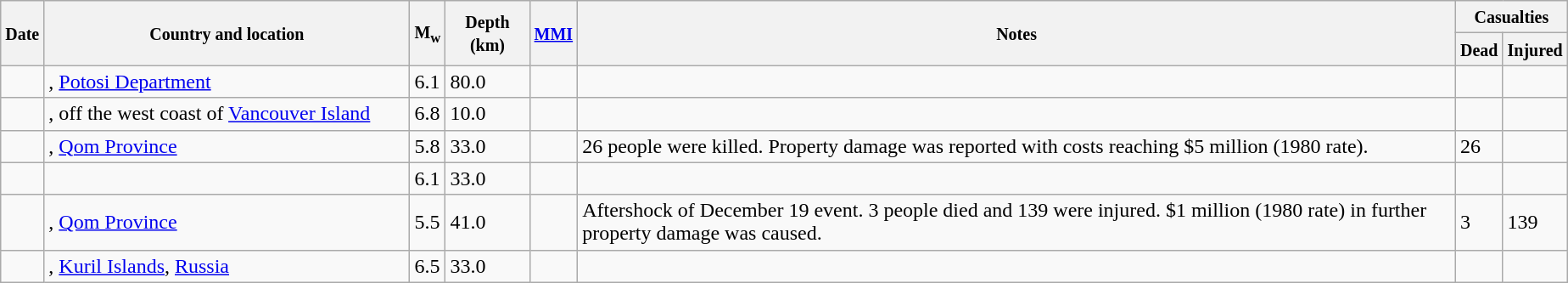<table class="wikitable sortable sort-under" style="border:1px black; margin-left:1em;">
<tr>
<th rowspan="2"><small>Date</small></th>
<th rowspan="2" style="width: 280px"><small>Country and location</small></th>
<th rowspan="2"><small>M<sub>w</sub></small></th>
<th rowspan="2"><small>Depth (km)</small></th>
<th rowspan="2"><small><a href='#'>MMI</a></small></th>
<th rowspan="2" class="unsortable"><small>Notes</small></th>
<th colspan="2"><small>Casualties</small></th>
</tr>
<tr>
<th><small>Dead</small></th>
<th><small>Injured</small></th>
</tr>
<tr>
<td></td>
<td>, <a href='#'>Potosi Department</a></td>
<td>6.1</td>
<td>80.0</td>
<td></td>
<td></td>
<td></td>
<td></td>
</tr>
<tr>
<td></td>
<td>, off the west coast of <a href='#'>Vancouver Island</a></td>
<td>6.8</td>
<td>10.0</td>
<td></td>
<td></td>
<td></td>
<td></td>
</tr>
<tr>
<td></td>
<td>, <a href='#'>Qom Province</a></td>
<td>5.8</td>
<td>33.0</td>
<td></td>
<td>26 people were killed. Property damage was reported with costs reaching $5 million (1980 rate).</td>
<td>26</td>
<td></td>
</tr>
<tr>
<td></td>
<td></td>
<td>6.1</td>
<td>33.0</td>
<td></td>
<td></td>
<td></td>
<td></td>
</tr>
<tr>
<td></td>
<td>, <a href='#'>Qom Province</a></td>
<td>5.5</td>
<td>41.0</td>
<td></td>
<td>Aftershock of December 19 event. 3 people died and 139 were injured. $1 million (1980 rate) in further property damage was caused.</td>
<td>3</td>
<td>139</td>
</tr>
<tr>
<td></td>
<td>, <a href='#'>Kuril Islands</a>, <a href='#'>Russia</a></td>
<td>6.5</td>
<td>33.0</td>
<td></td>
<td></td>
<td></td>
<td></td>
</tr>
</table>
